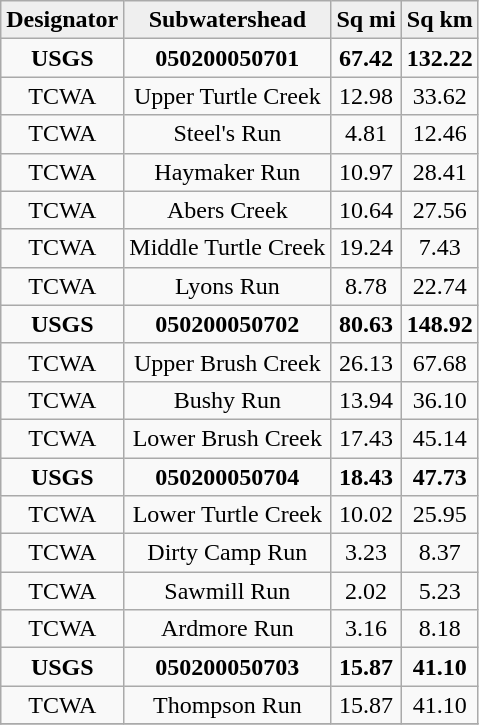<table class="wikitable" style="text-align: center">
<tr style="background:#efefef;">
<td><strong>Designator</strong></td>
<td><strong>Subwatershead</strong></td>
<td><strong>Sq mi</strong></td>
<td><strong>Sq km</strong></td>
</tr>
<tr>
<td><strong>USGS</strong></td>
<td><strong>050200050701</strong></td>
<td><strong>67.42</strong></td>
<td><strong>132.22</strong></td>
</tr>
<tr>
<td>TCWA</td>
<td>Upper Turtle Creek</td>
<td>12.98</td>
<td>33.62</td>
</tr>
<tr>
<td>TCWA</td>
<td>Steel's Run</td>
<td>4.81</td>
<td>12.46</td>
</tr>
<tr>
<td>TCWA</td>
<td>Haymaker Run</td>
<td>10.97</td>
<td>28.41</td>
</tr>
<tr>
<td>TCWA</td>
<td>Abers Creek</td>
<td>10.64</td>
<td>27.56</td>
</tr>
<tr>
<td>TCWA</td>
<td>Middle Turtle Creek</td>
<td>19.24</td>
<td>7.43</td>
</tr>
<tr>
<td>TCWA</td>
<td>Lyons Run</td>
<td>8.78</td>
<td>22.74</td>
</tr>
<tr>
<td><strong>USGS</strong></td>
<td><strong>050200050702</strong></td>
<td><strong>80.63</strong></td>
<td><strong>148.92</strong></td>
</tr>
<tr>
<td>TCWA</td>
<td>Upper Brush Creek</td>
<td>26.13</td>
<td>67.68</td>
</tr>
<tr>
<td>TCWA</td>
<td>Bushy Run</td>
<td>13.94</td>
<td>36.10</td>
</tr>
<tr>
<td>TCWA</td>
<td>Lower Brush Creek</td>
<td>17.43</td>
<td>45.14</td>
</tr>
<tr>
<td><strong>USGS</strong></td>
<td><strong>050200050704</strong></td>
<td><strong>18.43</strong></td>
<td><strong>47.73</strong></td>
</tr>
<tr>
<td>TCWA</td>
<td>Lower Turtle Creek</td>
<td>10.02</td>
<td>25.95</td>
</tr>
<tr>
<td>TCWA</td>
<td>Dirty Camp Run</td>
<td>3.23</td>
<td>8.37</td>
</tr>
<tr>
<td>TCWA</td>
<td>Sawmill Run</td>
<td>2.02</td>
<td>5.23</td>
</tr>
<tr>
<td>TCWA</td>
<td>Ardmore Run</td>
<td>3.16</td>
<td>8.18</td>
</tr>
<tr>
<td><strong>USGS</strong></td>
<td><strong>050200050703</strong></td>
<td><strong>15.87</strong></td>
<td><strong>41.10</strong></td>
</tr>
<tr>
<td>TCWA</td>
<td>Thompson Run</td>
<td>15.87</td>
<td>41.10</td>
</tr>
<tr>
</tr>
</table>
